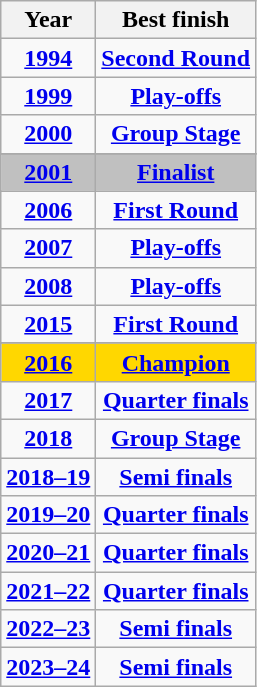<table Class="wikitable" style="text-align: center;">
<tr>
<th>Year</th>
<th>Best finish<br></th>
</tr>
<tr>
<td><strong><a href='#'>1994</a></strong></td>
<td><strong><a href='#'>Second Round</a></strong></td>
</tr>
<tr>
<td><strong><a href='#'>1999</a></strong></td>
<td><strong><a href='#'>Play-offs</a></strong></td>
</tr>
<tr>
<td><strong><a href='#'>2000</a></strong></td>
<td><strong><a href='#'>Group Stage</a></strong></td>
</tr>
<tr>
</tr>
<tr style="background:silver;">
<td><strong><a href='#'>2001</a></strong></td>
<td><strong><a href='#'>Finalist</a></strong></td>
</tr>
<tr>
<td><strong><a href='#'>2006</a></strong></td>
<td><strong><a href='#'>First Round</a></strong></td>
</tr>
<tr>
<td><strong><a href='#'>2007</a></strong></td>
<td><strong><a href='#'>Play-offs</a></strong></td>
</tr>
<tr>
<td><strong><a href='#'>2008</a></strong></td>
<td><strong><a href='#'>Play-offs</a></strong></td>
</tr>
<tr>
<td><strong><a href='#'>2015</a></strong></td>
<td><strong><a href='#'>First Round</a></strong></td>
</tr>
<tr>
</tr>
<tr style="background:gold;">
<td><strong><a href='#'>2016</a></strong></td>
<td><strong><a href='#'>Champion</a></strong></td>
</tr>
<tr>
<td><strong><a href='#'>2017</a></strong></td>
<td><strong><a href='#'>Quarter finals</a></strong></td>
</tr>
<tr>
<td><strong><a href='#'>2018</a></strong></td>
<td><strong><a href='#'>Group Stage</a></strong></td>
</tr>
<tr>
<td><strong><a href='#'>2018–19</a></strong></td>
<td><strong><a href='#'>Semi finals</a></strong></td>
</tr>
<tr>
<td><strong><a href='#'>2019–20</a></strong></td>
<td><strong><a href='#'>Quarter finals</a></strong></td>
</tr>
<tr>
<td><strong><a href='#'>2020–21</a></strong></td>
<td><strong><a href='#'>Quarter finals</a></strong></td>
</tr>
<tr>
<td><strong><a href='#'>2021–22</a></strong></td>
<td><strong><a href='#'>Quarter finals</a></strong></td>
</tr>
<tr>
<td><strong><a href='#'>2022–23</a></strong></td>
<td><strong><a href='#'>Semi finals</a></strong></td>
</tr>
<tr>
<td><strong><a href='#'>2023–24</a></strong></td>
<td><strong><a href='#'>Semi finals</a></strong></td>
</tr>
</table>
